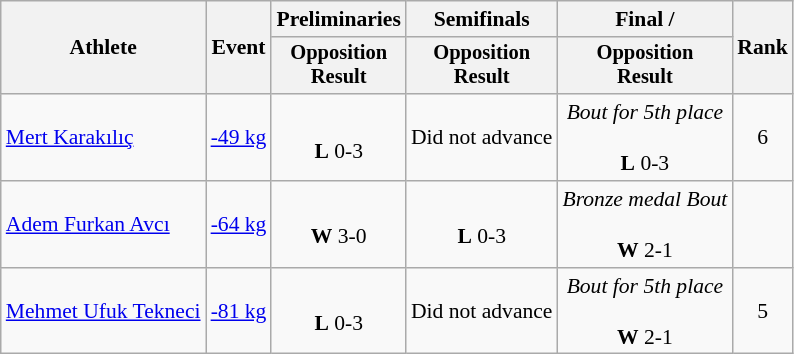<table class="wikitable" style="font-size:90%;">
<tr>
<th rowspan=2>Athlete</th>
<th rowspan=2>Event</th>
<th>Preliminaries</th>
<th>Semifinals</th>
<th>Final / </th>
<th rowspan=2>Rank</th>
</tr>
<tr style="font-size:95%">
<th>Opposition<br>Result</th>
<th>Opposition<br>Result</th>
<th>Opposition<br>Result</th>
</tr>
<tr align=center>
<td align=left><a href='#'>Mert Karakılıç</a></td>
<td align=left><a href='#'>-49 kg</a></td>
<td><br><strong>L</strong> 0-3</td>
<td>Did not advance</td>
<td><em>Bout for 5th place</em><br><br><strong>L</strong> 0-3</td>
<td>6</td>
</tr>
<tr align=center>
<td align=left><a href='#'>Adem Furkan Avcı</a></td>
<td align=left><a href='#'>-64 kg</a></td>
<td><br><strong>W</strong> 3-0</td>
<td><br><strong>L</strong> 0-3</td>
<td><em>Bronze medal Bout</em><br><br><strong>W</strong> 2-1</td>
<td></td>
</tr>
<tr align=center>
<td align=left><a href='#'>Mehmet Ufuk Tekneci</a></td>
<td align=left><a href='#'>-81 kg</a></td>
<td><br><strong>L</strong> 0-3</td>
<td>Did not advance</td>
<td><em>Bout for 5th place</em><br><br><strong>W</strong> 2-1</td>
<td>5</td>
</tr>
</table>
